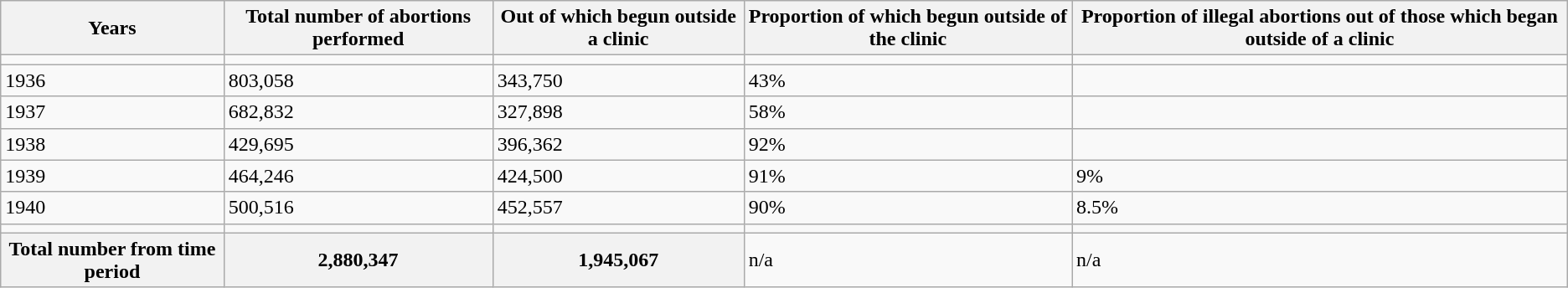<table class="wikitable">
<tr>
<th>Years</th>
<th>Total number of abortions performed</th>
<th>Out of which begun outside a clinic</th>
<th>Proportion of which begun outside of the clinic</th>
<th>Proportion of illegal abortions out of those which began outside of a clinic</th>
</tr>
<tr>
<td></td>
<td></td>
<td></td>
<td></td>
<td></td>
</tr>
<tr>
<td>1936</td>
<td>803,058</td>
<td>343,750</td>
<td>43%</td>
<td></td>
</tr>
<tr>
<td>1937</td>
<td>682,832</td>
<td>327,898</td>
<td>58%</td>
<td></td>
</tr>
<tr>
<td>1938</td>
<td>429,695</td>
<td>396,362</td>
<td>92%</td>
<td></td>
</tr>
<tr>
<td>1939</td>
<td>464,246</td>
<td>424,500</td>
<td>91%</td>
<td>9%</td>
</tr>
<tr>
<td>1940</td>
<td>500,516</td>
<td>452,557</td>
<td>90%</td>
<td>8.5%</td>
</tr>
<tr>
<td></td>
<td></td>
<td></td>
<td></td>
<td></td>
</tr>
<tr>
<th>Total number from time period</th>
<th>2,880,347</th>
<th>1,945,067</th>
<td>n/a</td>
<td>n/a</td>
</tr>
</table>
